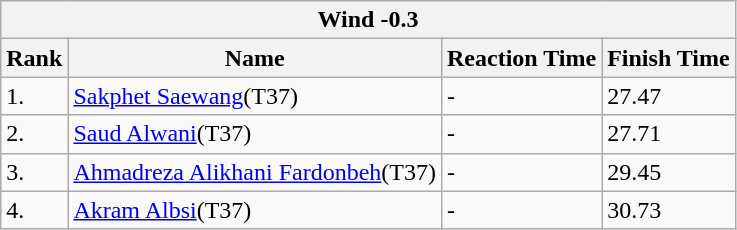<table class="wikitable">
<tr>
<th colspan="4">Wind -0.3</th>
</tr>
<tr>
<th>Rank</th>
<th>Name</th>
<th>Reaction Time</th>
<th>Finish Time</th>
</tr>
<tr>
<td>1.</td>
<td><a href='#'>Sakphet Saewang</a>(T37)<br></td>
<td>-</td>
<td>27.47</td>
</tr>
<tr>
<td>2.</td>
<td><a href='#'>Saud Alwani</a>(T37)<br></td>
<td>-</td>
<td>27.71</td>
</tr>
<tr>
<td>3.</td>
<td><a href='#'>Ahmadreza Alikhani Fardonbeh</a>(T37)<br></td>
<td>-</td>
<td>29.45</td>
</tr>
<tr>
<td>4.</td>
<td><a href='#'>Akram Albsi</a>(T37)<br></td>
<td>-</td>
<td>30.73</td>
</tr>
</table>
